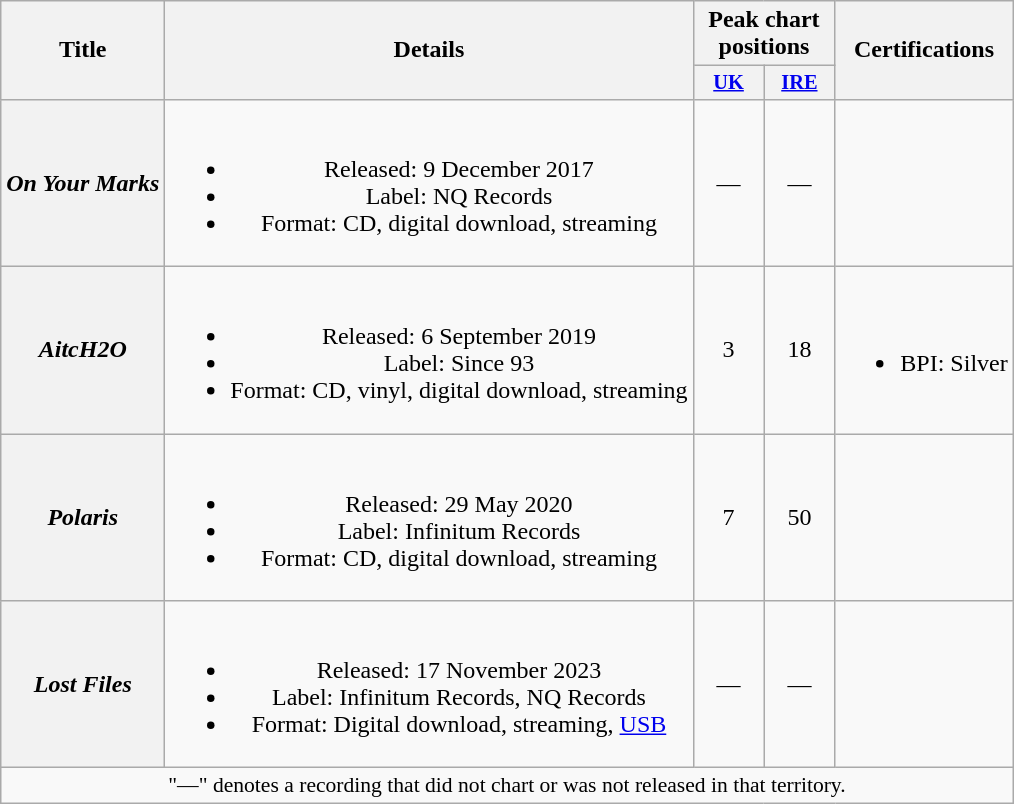<table class="wikitable plainrowheaders" style="text-align:center;">
<tr>
<th scope="col" rowspan="2">Title</th>
<th scope="col" rowspan="2">Details</th>
<th scope="col" colspan="2">Peak chart positions</th>
<th scope="col" rowspan="2">Certifications</th>
</tr>
<tr>
<th scope="col" style="width:3em;font-size:85%;"><a href='#'>UK</a><br></th>
<th scope="col" style="width:3em;font-size:85%;"><a href='#'>IRE</a><br></th>
</tr>
<tr>
<th scope="row"><em>On Your Marks</em></th>
<td><br><ul><li>Released: 9 December 2017</li><li>Label: NQ Records</li><li>Format: CD, digital download, streaming</li></ul></td>
<td>—</td>
<td>—</td>
<td></td>
</tr>
<tr>
<th scope="row"><em>AitcH2O</em></th>
<td><br><ul><li>Released: 6 September 2019</li><li>Label: Since 93</li><li>Format: CD, vinyl, digital download, streaming</li></ul></td>
<td>3</td>
<td>18</td>
<td><br><ul><li>BPI: Silver</li></ul></td>
</tr>
<tr>
<th scope="row"><em>Polaris</em></th>
<td><br><ul><li>Released: 29 May 2020</li><li>Label: Infinitum Records</li><li>Format: CD, digital download, streaming</li></ul></td>
<td>7</td>
<td>50</td>
<td></td>
</tr>
<tr>
<th scope="row"><em>Lost Files</em></th>
<td><br><ul><li>Released: 17 November 2023</li><li>Label: Infinitum Records, NQ Records</li><li>Format: Digital download, streaming, <a href='#'>USB</a></li></ul></td>
<td>—</td>
<td>—</td>
<td></td>
</tr>
<tr>
<td colspan="5" style="font-size:90%">"—" denotes a recording that did not chart or was not released in that territory.</td>
</tr>
</table>
